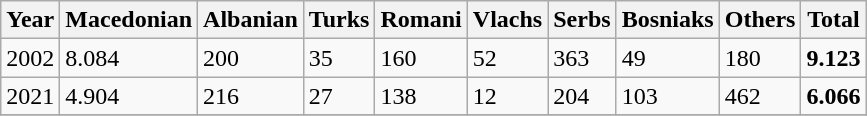<table class="wikitable">
<tr>
<th>Year</th>
<th>Macedonian</th>
<th>Albanian</th>
<th>Turks</th>
<th>Romani</th>
<th>Vlachs</th>
<th>Serbs</th>
<th>Bosniaks</th>
<th><abbr>Others</abbr></th>
<th>Total</th>
</tr>
<tr>
<td>2002</td>
<td>8.084</td>
<td>200</td>
<td>35</td>
<td>160</td>
<td>52</td>
<td>363</td>
<td>49</td>
<td>180</td>
<td><strong>9.123</strong></td>
</tr>
<tr>
<td>2021</td>
<td>4.904</td>
<td>216</td>
<td>27</td>
<td>138</td>
<td>12</td>
<td>204</td>
<td>103</td>
<td>462</td>
<td><strong>6.066</strong></td>
</tr>
<tr>
</tr>
</table>
